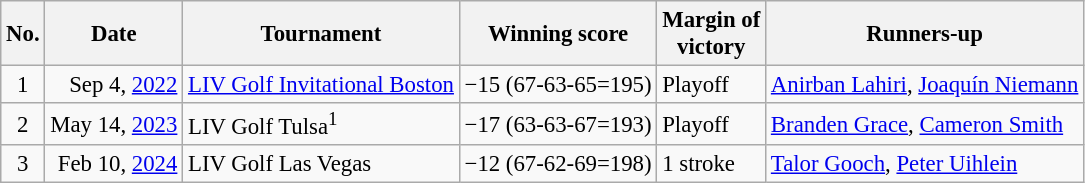<table class="wikitable" style="font-size:95%;">
<tr>
<th>No.</th>
<th>Date</th>
<th>Tournament</th>
<th>Winning score</th>
<th>Margin of<br>victory</th>
<th>Runners-up</th>
</tr>
<tr>
<td align=center>1</td>
<td align=right>Sep 4, <a href='#'>2022</a></td>
<td><a href='#'>LIV Golf Invitational Boston</a></td>
<td>−15 (67-63-65=195)</td>
<td>Playoff</td>
<td> <a href='#'>Anirban Lahiri</a>,  <a href='#'>Joaquín Niemann</a></td>
</tr>
<tr>
<td align=center>2</td>
<td align=right>May 14, <a href='#'>2023</a></td>
<td>LIV Golf Tulsa<sup>1</sup></td>
<td>−17 (63-63-67=193)</td>
<td>Playoff</td>
<td> <a href='#'>Branden Grace</a>,  <a href='#'>Cameron Smith</a></td>
</tr>
<tr>
<td align=center>3</td>
<td align=right>Feb 10, <a href='#'>2024</a></td>
<td>LIV Golf Las Vegas</td>
<td>−12 (67-62-69=198)</td>
<td>1 stroke</td>
<td> <a href='#'>Talor Gooch</a>,  <a href='#'>Peter Uihlein</a></td>
</tr>
</table>
